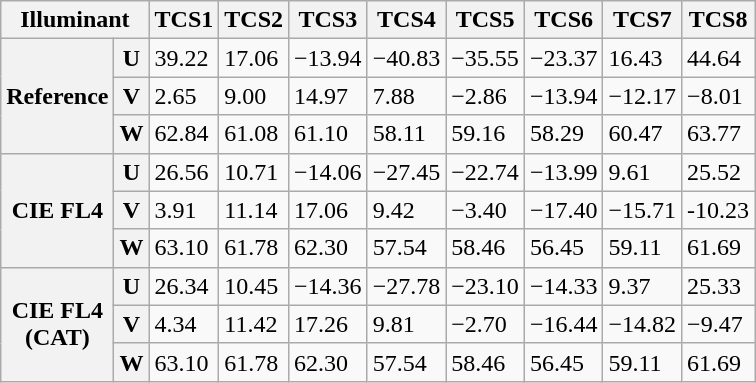<table class="wikitable">
<tr>
<th colspan = 2>Illuminant</th>
<th>TCS1</th>
<th>TCS2</th>
<th>TCS3</th>
<th>TCS4</th>
<th>TCS5</th>
<th>TCS6</th>
<th>TCS7</th>
<th>TCS8</th>
</tr>
<tr>
<th rowspan = 3>Reference</th>
<th>U</th>
<td>39.22</td>
<td>17.06</td>
<td>−13.94</td>
<td>−40.83</td>
<td>−35.55</td>
<td>−23.37</td>
<td>16.43</td>
<td>44.64</td>
</tr>
<tr>
<th>V</th>
<td>2.65</td>
<td>9.00</td>
<td>14.97</td>
<td>7.88</td>
<td>−2.86</td>
<td>−13.94</td>
<td>−12.17</td>
<td>−8.01</td>
</tr>
<tr>
<th>W</th>
<td>62.84</td>
<td>61.08</td>
<td>61.10</td>
<td>58.11</td>
<td>59.16</td>
<td>58.29</td>
<td>60.47</td>
<td>63.77</td>
</tr>
<tr>
<th rowspan = 3>CIE FL4</th>
<th>U</th>
<td>26.56</td>
<td>10.71</td>
<td>−14.06</td>
<td>−27.45</td>
<td>−22.74</td>
<td>−13.99</td>
<td>9.61</td>
<td>25.52</td>
</tr>
<tr>
<th>V</th>
<td>3.91</td>
<td>11.14</td>
<td>17.06</td>
<td>9.42</td>
<td>−3.40</td>
<td>−17.40</td>
<td>−15.71</td>
<td>-10.23</td>
</tr>
<tr>
<th>W</th>
<td>63.10</td>
<td>61.78</td>
<td>62.30</td>
<td>57.54</td>
<td>58.46</td>
<td>56.45</td>
<td>59.11</td>
<td>61.69</td>
</tr>
<tr>
<th rowspan = 3>CIE FL4<br>(CAT)</th>
<th>U</th>
<td>26.34</td>
<td>10.45</td>
<td>−14.36</td>
<td>−27.78</td>
<td>−23.10</td>
<td>−14.33</td>
<td>9.37</td>
<td>25.33</td>
</tr>
<tr>
<th>V</th>
<td>4.34</td>
<td>11.42</td>
<td>17.26</td>
<td>9.81</td>
<td>−2.70</td>
<td>−16.44</td>
<td>−14.82</td>
<td>−9.47</td>
</tr>
<tr>
<th>W</th>
<td>63.10</td>
<td>61.78</td>
<td>62.30</td>
<td>57.54</td>
<td>58.46</td>
<td>56.45</td>
<td>59.11</td>
<td>61.69</td>
</tr>
</table>
